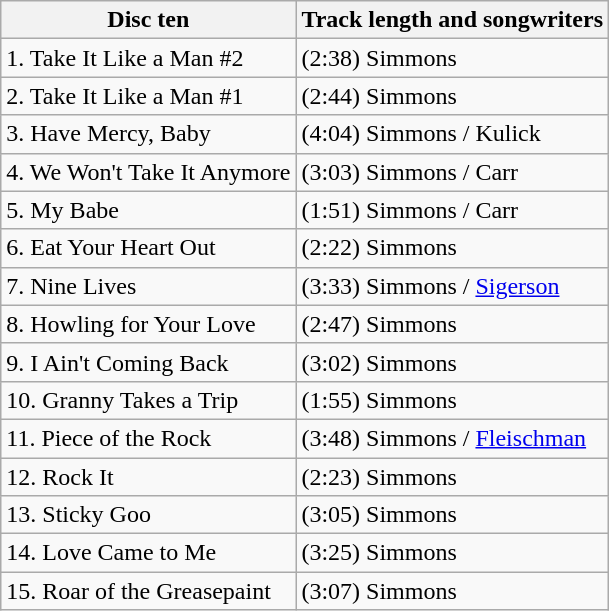<table class="wikitable">
<tr>
<th>Disc ten</th>
<th>Track length and songwriters</th>
</tr>
<tr>
<td>1. Take It Like a Man #2</td>
<td>(2:38) Simmons</td>
</tr>
<tr>
<td>2. Take It Like a Man #1</td>
<td>(2:44) Simmons</td>
</tr>
<tr>
<td>3. Have Mercy, Baby</td>
<td>(4:04) Simmons / Kulick</td>
</tr>
<tr>
<td>4. We Won't Take It Anymore</td>
<td>(3:03) Simmons / Carr</td>
</tr>
<tr>
<td>5. My Babe</td>
<td>(1:51) Simmons / Carr</td>
</tr>
<tr>
<td>6. Eat Your Heart Out</td>
<td>(2:22) Simmons</td>
</tr>
<tr>
<td>7. Nine Lives</td>
<td>(3:33) Simmons / <a href='#'>Sigerson</a></td>
</tr>
<tr>
<td>8. Howling for Your Love</td>
<td>(2:47) Simmons</td>
</tr>
<tr>
<td>9. I Ain't Coming Back</td>
<td>(3:02) Simmons</td>
</tr>
<tr>
<td>10. Granny Takes a Trip</td>
<td>(1:55) Simmons</td>
</tr>
<tr>
<td>11. Piece of the Rock</td>
<td>(3:48) Simmons / <a href='#'>Fleischman</a></td>
</tr>
<tr>
<td>12. Rock It</td>
<td>(2:23) Simmons</td>
</tr>
<tr>
<td>13. Sticky Goo</td>
<td>(3:05) Simmons</td>
</tr>
<tr>
<td>14. Love Came to Me</td>
<td>(3:25) Simmons</td>
</tr>
<tr>
<td>15. Roar of the Greasepaint</td>
<td>(3:07) Simmons</td>
</tr>
</table>
